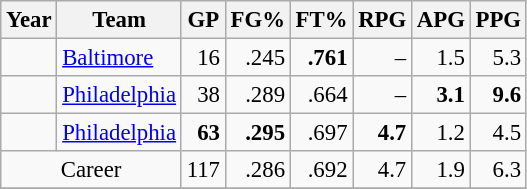<table class="wikitable sortable" style="font-size:95%; text-align:right;">
<tr>
<th>Year</th>
<th>Team</th>
<th>GP</th>
<th>FG%</th>
<th>FT%</th>
<th>RPG</th>
<th>APG</th>
<th>PPG</th>
</tr>
<tr>
<td style="text-align:left;"></td>
<td style="text-align:left;"><a href='#'>Baltimore</a></td>
<td>16</td>
<td>.245</td>
<td><strong>.761</strong></td>
<td>–</td>
<td>1.5</td>
<td>5.3</td>
</tr>
<tr>
<td style="text-align:left;"></td>
<td style="text-align:left;"><a href='#'>Philadelphia</a></td>
<td>38</td>
<td>.289</td>
<td>.664</td>
<td>–</td>
<td><strong>3.1</strong></td>
<td><strong>9.6</strong></td>
</tr>
<tr>
<td style="text-align:left;"></td>
<td style="text-align:left;"><a href='#'>Philadelphia</a></td>
<td><strong>63</strong></td>
<td><strong>.295</strong></td>
<td>.697</td>
<td><strong>4.7</strong></td>
<td>1.2</td>
<td>4.5</td>
</tr>
<tr>
<td style="text-align:center;" colspan="2">Career</td>
<td>117</td>
<td>.286</td>
<td>.692</td>
<td>4.7</td>
<td>1.9</td>
<td>6.3</td>
</tr>
<tr>
</tr>
</table>
